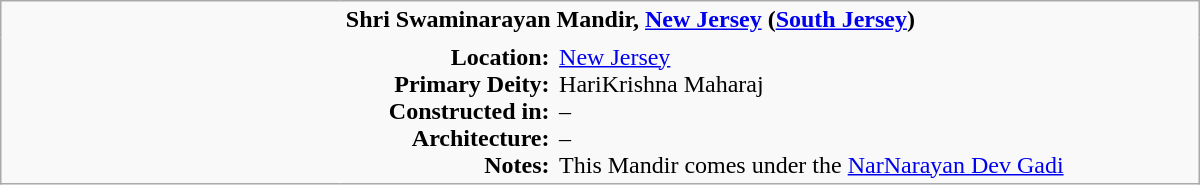<table class="wikitable plain" border="0" width="800">
<tr>
<td width="220px" rowspan="2" style="border:none;"></td>
<td valign="top" colspan=2 style="border:none;"><strong>Shri Swaminarayan Mandir, <a href='#'>New Jersey</a> (<a href='#'>South Jersey</a>)</strong></td>
</tr>
<tr>
<td valign="top" style="text-align:right; border:none;"><strong>Location:</strong><br><strong>Primary Deity:</strong><br><strong>Constructed in:</strong><br><strong>Architecture:</strong><br><strong>Notes:</strong></td>
<td valign="top" style="border:none;"><a href='#'>New Jersey</a> <br>HariKrishna Maharaj <br>– <br>– <br>This Mandir comes under the <a href='#'>NarNarayan Dev Gadi</a></td>
</tr>
</table>
